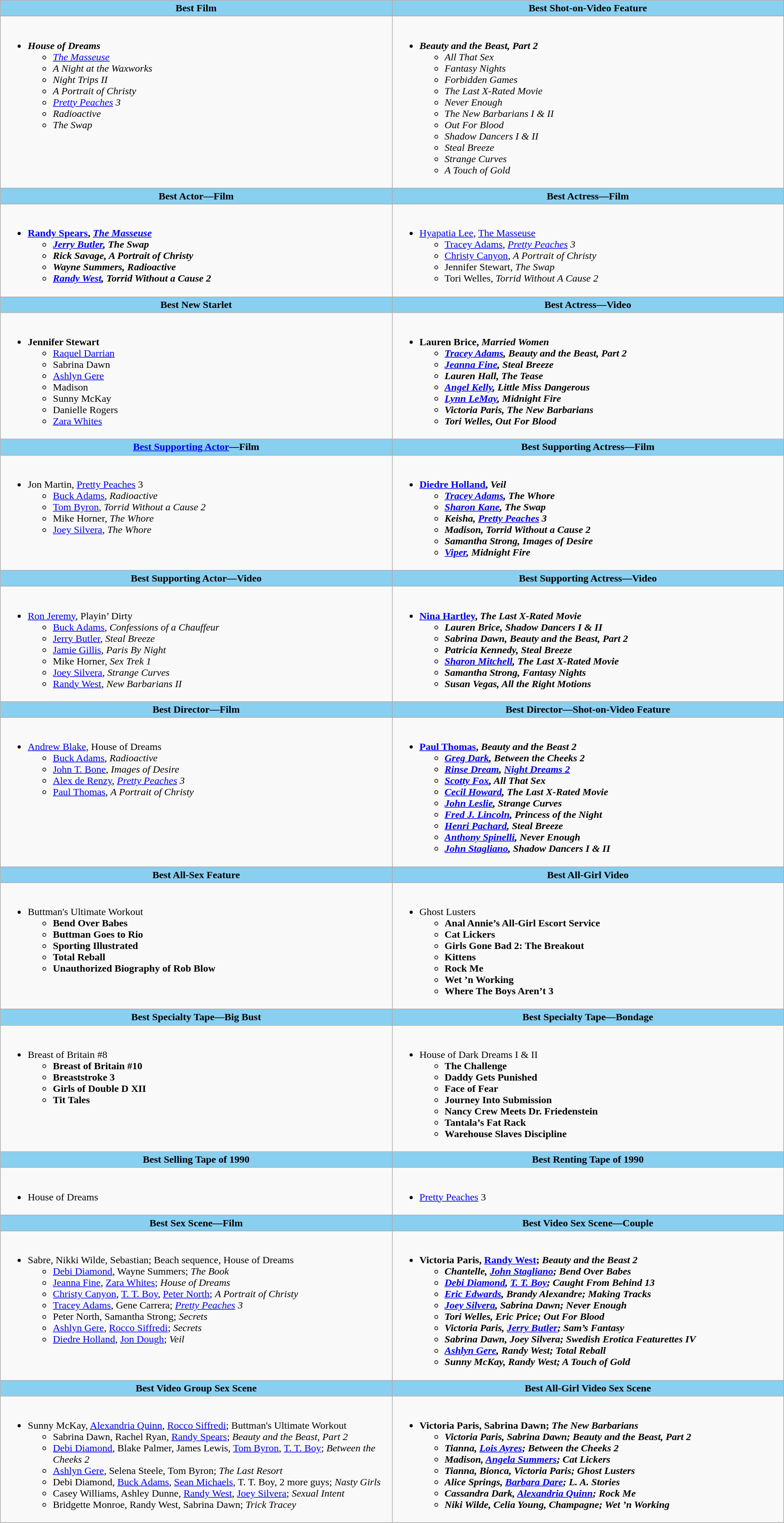<table class=wikitable>
<tr>
<th style="background:#89cff0" width="50%">Best Film</th>
<th style="background:#89cff0" width="50%">Best Shot-on-Video Feature</th>
</tr>
<tr>
<td valign="top"><br><ul><li><strong><em>House of Dreams</em></strong><ul><li><em><a href='#'>The Masseuse</a></em></li><li><em>A Night at the Waxworks</em></li><li><em>Night Trips II</em></li><li><em>A Portrait of Christy</em></li><li><em><a href='#'>Pretty Peaches</a> 3</em></li><li><em>Radioactive</em></li><li><em>The Swap</em></li></ul></li></ul></td>
<td valign="top"><br><ul><li><strong><em>Beauty and the Beast, Part 2</em></strong><ul><li><em>All That Sex</em></li><li><em>Fantasy Nights</em></li><li><em>Forbidden Games</em></li><li><em>The Last X-Rated Movie</em></li><li><em>Never Enough</em></li><li><em>The New Barbarians I & II</em></li><li><em>Out For Blood</em></li><li><em>Shadow Dancers I & II</em></li><li><em>Steal Breeze</em></li><li><em>Strange Curves</em></li><li><em>A Touch of Gold</em></li></ul></li></ul></td>
</tr>
<tr>
<th style="background:#89cff0" width="50%">Best Actor—Film</th>
<th style="background:#89cff0" width="50%">Best Actress—Film</th>
</tr>
<tr>
<td valign="top"><br><ul><li><strong><a href='#'>Randy Spears</a>, <em><a href='#'>The Masseuse</a><strong><em><ul><li><a href='#'>Jerry Butler</a>, </em>The Swap<em></li><li>Rick Savage, </em>A Portrait of Christy<em></li><li>Wayne Summers, </em>Radioactive<em></li><li><a href='#'>Randy West</a>, </em>Torrid Without a Cause 2<em></li></ul></li></ul></td>
<td valign="top"><br><ul><li></strong><a href='#'>Hyapatia Lee</a>, </em><a href='#'>The Masseuse</a></em></strong><ul><li><a href='#'>Tracey Adams</a>, <em><a href='#'>Pretty Peaches</a> 3</em></li><li><a href='#'>Christy Canyon</a>, <em>A Portrait of Christy</em></li><li>Jennifer Stewart, <em>The Swap</em></li><li>Tori Welles, <em>Torrid Without A Cause 2</em></li></ul></li></ul></td>
</tr>
<tr>
<th style="background:#89cff0" width="50%">Best New Starlet</th>
<th style="background:#89cff0" width="50%">Best Actress—Video</th>
</tr>
<tr>
<td valign="top"><br><ul><li><strong>Jennifer Stewart</strong><ul><li><a href='#'>Raquel Darrian</a></li><li>Sabrina Dawn</li><li><a href='#'>Ashlyn Gere</a></li><li>Madison</li><li>Sunny McKay</li><li>Danielle Rogers</li><li><a href='#'>Zara Whites</a></li></ul></li></ul></td>
<td valign="top"><br><ul><li><strong>Lauren Brice, <em>Married Women<strong><em><ul><li><a href='#'>Tracey Adams</a>, </em>Beauty and the Beast, Part 2<em></li><li><a href='#'>Jeanna Fine</a>, </em>Steal Breeze<em></li><li>Lauren Hall, </em>The Tease<em></li><li><a href='#'>Angel Kelly</a>, </em>Little Miss Dangerous<em></li><li><a href='#'>Lynn LeMay</a>, </em>Midnight Fire<em></li><li>Victoria Paris, </em>The New Barbarians<em></li><li>Tori Welles, </em>Out For Blood<em></li></ul></li></ul></td>
</tr>
<tr>
<th style="background:#89cff0" width="50%"><a href='#'>Best Supporting Actor</a>—Film</th>
<th style="background:#89cff0" width="50%">Best Supporting Actress—Film</th>
</tr>
<tr>
<td valign="top"><br><ul><li></strong>Jon Martin, </em><a href='#'>Pretty Peaches</a> 3</em></strong><ul><li><a href='#'>Buck Adams</a>, <em>Radioactive</em></li><li><a href='#'>Tom Byron</a>, <em>Torrid Without a Cause 2</em></li><li>Mike Horner, <em>The Whore</em></li><li><a href='#'>Joey Silvera</a>, <em>The Whore</em></li></ul></li></ul></td>
<td valign="top"><br><ul><li><strong><a href='#'>Diedre Holland</a>, <em>Veil<strong><em><ul><li><a href='#'>Tracey Adams</a>, </em>The Whore<em></li><li><a href='#'>Sharon Kane</a>, </em>The Swap<em></li><li>Keisha, </em><a href='#'>Pretty Peaches</a> 3<em></li><li>Madison, </em>Torrid Without a Cause 2<em></li><li>Samantha Strong, </em>Images of Desire<em></li><li><a href='#'>Viper</a>, </em>Midnight Fire<em></li></ul></li></ul></td>
</tr>
<tr>
<th style="background:#89cff0" width="50%">Best Supporting Actor—Video</th>
<th style="background:#89cff0" width="50%">Best Supporting Actress—Video</th>
</tr>
<tr>
<td valign="top"><br><ul><li></strong><a href='#'>Ron Jeremy</a>, </em>Playin’ Dirty</em></strong><ul><li><a href='#'>Buck Adams</a>, <em>Confessions of a Chauffeur</em></li><li><a href='#'>Jerry Butler</a>, <em>Steal Breeze</em></li><li><a href='#'>Jamie Gillis</a>, <em>Paris By Night</em></li><li>Mike Horner, <em>Sex Trek 1</em></li><li><a href='#'>Joey Silvera</a>, <em>Strange Curves</em></li><li><a href='#'>Randy West</a>, <em>New Barbarians II</em></li></ul></li></ul></td>
<td valign="top"><br><ul><li><strong><a href='#'>Nina Hartley</a>, <em>The Last X-Rated Movie<strong><em><ul><li>Lauren Brice, </em>Shadow Dancers I & II<em></li><li>Sabrina Dawn, </em>Beauty and the Beast, Part 2<em></li><li>Patricia Kennedy, </em>Steal Breeze<em></li><li><a href='#'>Sharon Mitchell</a>, </em>The Last X-Rated Movie<em></li><li>Samantha Strong, </em>Fantasy Nights<em></li><li>Susan Vegas, </em>All the Right Motions<em></li></ul></li></ul></td>
</tr>
<tr>
<th style="background:#89cff0" width="50%">Best Director—Film</th>
<th style="background:#89cff0" width="50%">Best Director—Shot-on-Video Feature</th>
</tr>
<tr>
<td valign="top"><br><ul><li></strong><a href='#'>Andrew Blake</a>, </em>House of Dreams</em></strong><ul><li><a href='#'>Buck Adams</a>, <em>Radioactive</em></li><li><a href='#'>John T. Bone</a>, <em>Images of Desire</em></li><li><a href='#'>Alex de Renzy</a>, <em><a href='#'>Pretty Peaches</a> 3</em></li><li><a href='#'>Paul Thomas</a>, <em>A Portrait of Christy</em></li></ul></li></ul></td>
<td valign="top"><br><ul><li><strong><a href='#'>Paul Thomas</a>, <em>Beauty and the Beast 2<strong><em><ul><li><a href='#'>Greg Dark</a>, </em>Between the Cheeks 2<em></li><li><a href='#'>Rinse Dream</a>, </em><a href='#'>Night Dreams 2</a><em></li><li><a href='#'>Scotty Fox</a>, </em>All That Sex<em></li><li><a href='#'>Cecil Howard</a>, </em>The Last X-Rated Movie<em></li><li><a href='#'>John Leslie</a>, </em>Strange Curves<em></li><li><a href='#'>Fred J. Lincoln</a>, </em>Princess of the Night<em></li><li><a href='#'>Henri Pachard</a>, </em>Steal Breeze<em></li><li><a href='#'>Anthony Spinelli</a>, </em>Never Enough<em></li><li><a href='#'>John Stagliano</a>, </em>Shadow Dancers I & II<em></li></ul></li></ul></td>
</tr>
<tr>
<th style="background:#89cff0" width="50%">Best All-Sex Feature</th>
<th style="background:#89cff0" width="50%">Best All-Girl Video</th>
</tr>
<tr>
<td valign="top"><br><ul><li></em></strong>Buttman's Ultimate Workout<strong><em><ul><li></em>Bend Over Babes<em></li><li></em>Buttman Goes to Rio<em></li><li></em>Sporting Illustrated<em></li><li></em>Total Reball<em></li><li></em>Unauthorized Biography of Rob Blow<em></li></ul></li></ul></td>
<td valign="top"><br><ul><li></em></strong>Ghost Lusters<strong><em><ul><li></em>Anal Annie’s All-Girl Escort Service<em></li><li></em>Cat Lickers<em></li><li></em>Girls Gone Bad 2: The Breakout<em></li><li></em>Kittens<em></li><li></em>Rock Me<em></li><li></em>Wet ’n Working<em></li><li></em>Where The Boys Aren’t 3<em></li></ul></li></ul></td>
</tr>
<tr>
<th style="background:#89cff0" width="50%">Best Specialty Tape—Big Bust</th>
<th style="background:#89cff0" width="50%">Best Specialty Tape—Bondage</th>
</tr>
<tr>
<td valign="top"><br><ul><li></em></strong>Breast of Britain #8<strong><em><ul><li></em>Breast of Britain #10<em></li><li></em>Breaststroke 3<em></li><li></em>Girls of Double D XII<em></li><li></em>Tit Tales<em></li></ul></li></ul></td>
<td valign="top"><br><ul><li></em></strong>House of Dark Dreams I & II<strong><em><ul><li></em>The Challenge<em></li><li></em>Daddy Gets Punished<em></li><li></em>Face of Fear<em></li><li></em>Journey Into Submission<em></li><li></em>Nancy Crew Meets Dr. Friedenstein<em></li><li></em>Tantala’s Fat Rack<em></li><li></em>Warehouse Slaves Discipline<em></li></ul></li></ul></td>
</tr>
<tr>
<th style="background:#89cff0" width="50%">Best Selling Tape of 1990</th>
<th style="background:#89cff0" width="50%">Best Renting Tape of 1990</th>
</tr>
<tr>
<td valign="top"><br><ul><li></em></strong>House of Dreams<strong><em></li></ul></td>
<td valign="top"><br><ul><li></em></strong><a href='#'>Pretty Peaches</a> 3<strong><em></li></ul></td>
</tr>
<tr>
<th style="background:#89cff0" width="50%">Best Sex Scene—Film</th>
<th style="background:#89cff0" width="50%">Best Video Sex Scene—Couple</th>
</tr>
<tr>
<td valign="top"><br><ul><li></strong>Sabre, Nikki Wilde, Sebastian; Beach sequence, </em>House of Dreams</em></strong><ul><li><a href='#'>Debi Diamond</a>, Wayne Summers; <em>The Book</em></li><li><a href='#'>Jeanna Fine</a>, <a href='#'>Zara Whites</a>; <em>House of Dreams</em></li><li><a href='#'>Christy Canyon</a>, <a href='#'>T. T. Boy</a>, <a href='#'>Peter North</a>; <em>A Portrait of Christy</em></li><li><a href='#'>Tracey Adams</a>, Gene Carrera; <em><a href='#'>Pretty Peaches</a> 3</em></li><li>Peter North, Samantha Strong; <em>Secrets</em></li><li><a href='#'>Ashlyn Gere</a>, <a href='#'>Rocco Siffredi</a>; <em>Secrets</em></li><li><a href='#'>Diedre Holland</a>, <a href='#'>Jon Dough</a>; <em>Veil</em></li></ul></li></ul></td>
<td valign="top"><br><ul><li><strong>Victoria Paris, <a href='#'>Randy West</a>; <em>Beauty and the Beast 2<strong><em><ul><li>Chantelle, <a href='#'>John Stagliano</a>; </em>Bend Over Babes<em></li><li><a href='#'>Debi Diamond</a>, <a href='#'>T. T. Boy</a>; </em>Caught From Behind 13<em></li><li><a href='#'>Eric Edwards</a>, Brandy Alexandre; </em>Making Tracks<em></li><li><a href='#'>Joey Silvera</a>, Sabrina Dawn; </em>Never Enough<em></li><li>Tori Welles, Eric Price; </em>Out For Blood<em></li><li>Victoria Paris, <a href='#'>Jerry Butler</a>; </em>Sam’s Fantasy<em></li><li>Sabrina Dawn, Joey Silvera; </em>Swedish Erotica Featurettes IV<em></li><li><a href='#'>Ashlyn Gere</a>, Randy West; </em>Total Reball<em></li><li>Sunny McKay, Randy West; </em>A Touch of Gold<em></li></ul></li></ul></td>
</tr>
<tr>
<th style="background:#89cff0" width="50%">Best Video Group Sex Scene</th>
<th style="background:#89cff0" width="50%">Best All-Girl Video Sex Scene</th>
</tr>
<tr>
<td valign="top"><br><ul><li></strong>Sunny McKay, <a href='#'>Alexandria Quinn</a>, <a href='#'>Rocco Siffredi</a>; </em>Buttman's Ultimate Workout</em></strong><ul><li>Sabrina Dawn, Rachel Ryan, <a href='#'>Randy Spears</a>; <em>Beauty and the Beast, Part 2</em></li><li><a href='#'>Debi Diamond</a>, Blake Palmer, James Lewis, <a href='#'>Tom Byron</a>, <a href='#'>T. T. Boy</a>; <em>Between the Cheeks 2</em></li><li><a href='#'>Ashlyn Gere</a>, Selena Steele, Tom Byron; <em>The Last Resort</em></li><li>Debi Diamond, <a href='#'>Buck Adams</a>, <a href='#'>Sean Michaels</a>, T. T. Boy, 2 more guys; <em>Nasty Girls</em></li><li>Casey Williams, Ashley Dunne, <a href='#'>Randy West</a>, <a href='#'>Joey Silvera</a>; <em>Sexual Intent</em></li><li>Bridgette Monroe, Randy West, Sabrina Dawn; <em>Trick Tracey</em></li></ul></li></ul></td>
<td valign="top"><br><ul><li><strong>Victoria Paris, Sabrina Dawn; <em>The New Barbarians<strong><em><ul><li>Victoria Paris, Sabrina Dawn; </em>Beauty and the Beast, Part 2<em></li><li>Tianna, <a href='#'>Lois Ayres</a>; </em>Between the Cheeks 2<em></li><li>Madison, <a href='#'>Angela Summers</a>; </em>Cat Lickers<em></li><li>Tianna, Bionca, Victoria Paris; </em>Ghost Lusters<em></li><li>Alice Springs, <a href='#'>Barbara Dare</a>; </em>L. A. Stories<em></li><li>Cassandra Dark, <a href='#'>Alexandria Quinn</a>; </em>Rock Me<em></li><li>Niki Wilde, Celia Young, Champagne; </em>Wet ’n Working<em></li></ul></li></ul></td>
</tr>
</table>
